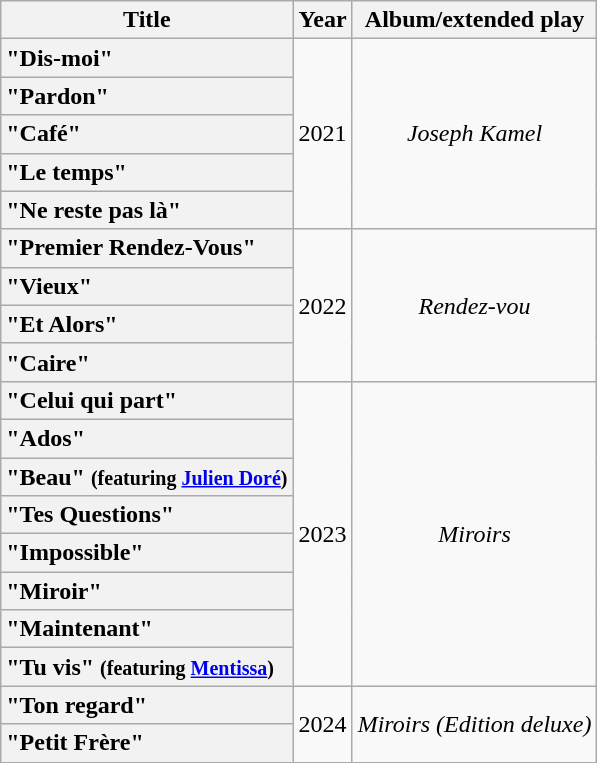<table class="wikitable plainrowheaders" style="text-align:center;">
<tr>
<th scope="col">Title</th>
<th scope="col">Year</th>
<th scope="col">Album/extended play</th>
</tr>
<tr>
<th scope="row"; style="text-align:left;">"Dis-moi"</th>
<td rowspan="5">2021</td>
<td rowspan="5"><em>Joseph Kamel</em></td>
</tr>
<tr>
<th scope="row"; style="text-align:left;">"Pardon"</th>
</tr>
<tr>
<th scope="row"; style="text-align:left;">"Café"</th>
</tr>
<tr>
<th scope="row"; style="text-align:left;">"Le temps"</th>
</tr>
<tr>
<th scope="row"; style="text-align:left;">"Ne reste pas là"</th>
</tr>
<tr>
<th scope="row"; style="text-align:left;">"Premier Rendez-Vous"</th>
<td rowspan="4">2022</td>
<td rowspan="4"><em>Rendez-vou</em></td>
</tr>
<tr>
<th scope="row"; style="text-align:left;">"Vieux"</th>
</tr>
<tr>
<th scope="row"; style="text-align:left;">"Et Alors"</th>
</tr>
<tr>
<th scope="row"; style="text-align:left;">"Caire"</th>
</tr>
<tr>
<th scope="row"; style="text-align:left;">"Celui qui part"</th>
<td rowspan="8">2023</td>
<td rowspan="8"><em>Miroirs</em></td>
</tr>
<tr>
<th scope="row"; style="text-align:left;">"Ados"</th>
</tr>
<tr>
<th scope="row"; style="text-align:left;">"Beau" <small>(featuring <a href='#'>Julien Doré</a>)</small></th>
</tr>
<tr>
<th scope="row"; style="text-align:left;">"Tes Questions"</th>
</tr>
<tr>
<th scope="row"; style="text-align:left;">"Impossible"</th>
</tr>
<tr>
<th scope="row"; style="text-align:left;">"Miroir"</th>
</tr>
<tr>
<th scope="row"; style="text-align:left;">"Maintenant"</th>
</tr>
<tr>
<th scope="row"; style="text-align:left;">"Tu vis" <small>(featuring <a href='#'>Mentissa</a>)</small></th>
</tr>
<tr>
<th scope="row"; style="text-align:left;">"Ton regard"</th>
<td rowspan="2">2024</td>
<td rowspan="2"><em>Miroirs (Edition deluxe)</em></td>
</tr>
<tr>
<th scope="row"; style="text-align:left;">"Petit Frère"</th>
</tr>
</table>
